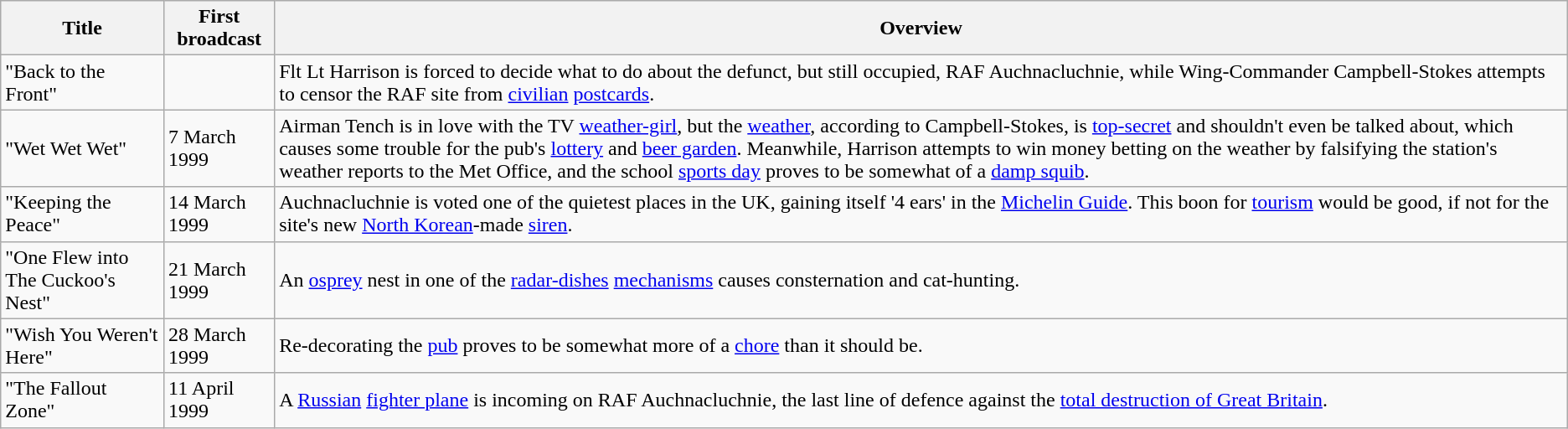<table class="wikitable" style="font-size: 100%;">
<tr style="background:#EFEFEF">
<th>Title</th>
<th>First broadcast</th>
<th>Overview</th>
</tr>
<tr>
<td>"Back to the Front"</td>
<td></td>
<td style="font-size: 100%;">Flt Lt Harrison is forced to decide what to do about the defunct, but still occupied, RAF Auchnacluchnie, while Wing-Commander Campbell-Stokes attempts to censor the RAF site from <a href='#'>civilian</a> <a href='#'>postcards</a>.</td>
</tr>
<tr>
<td>"Wet Wet Wet"</td>
<td>7 March 1999</td>
<td style="font-size: 100%;">Airman Tench is in love with the TV <a href='#'>weather-girl</a>, but the <a href='#'>weather</a>, according to Campbell-Stokes, is <a href='#'>top-secret</a> and shouldn't even be talked about, which causes some trouble for the pub's <a href='#'>lottery</a> and <a href='#'>beer garden</a>. Meanwhile, Harrison attempts to win money betting on the weather by falsifying the station's weather reports to the Met Office, and the school <a href='#'>sports day</a> proves to be somewhat of a <a href='#'>damp squib</a>.</td>
</tr>
<tr>
<td>"Keeping the Peace"</td>
<td>14 March 1999</td>
<td style="font-size: 100%;">Auchnacluchnie is voted one of the quietest places in the UK, gaining itself '4 ears' in the <a href='#'>Michelin Guide</a>.  This boon for <a href='#'>tourism</a> would be good, if not for the site's new <a href='#'>North Korean</a>-made <a href='#'>siren</a>.</td>
</tr>
<tr>
<td>"One Flew into The Cuckoo's Nest"</td>
<td>21 March 1999</td>
<td style="font-size: 100%;">An <a href='#'>osprey</a> nest in one of the <a href='#'>radar-dishes</a> <a href='#'>mechanisms</a> causes consternation and cat-hunting.</td>
</tr>
<tr>
<td>"Wish You Weren't Here"</td>
<td>28 March 1999</td>
<td style="font-size: 100%;">Re-decorating the <a href='#'>pub</a> proves to be somewhat more of a <a href='#'>chore</a> than it should be.</td>
</tr>
<tr>
<td>"The Fallout Zone"</td>
<td>11 April 1999</td>
<td style="font-size: 100%;">A <a href='#'>Russian</a> <a href='#'>fighter plane</a> is incoming on RAF Auchnacluchnie, the last line of defence against the <a href='#'>total destruction of Great Britain</a>.</td>
</tr>
</table>
